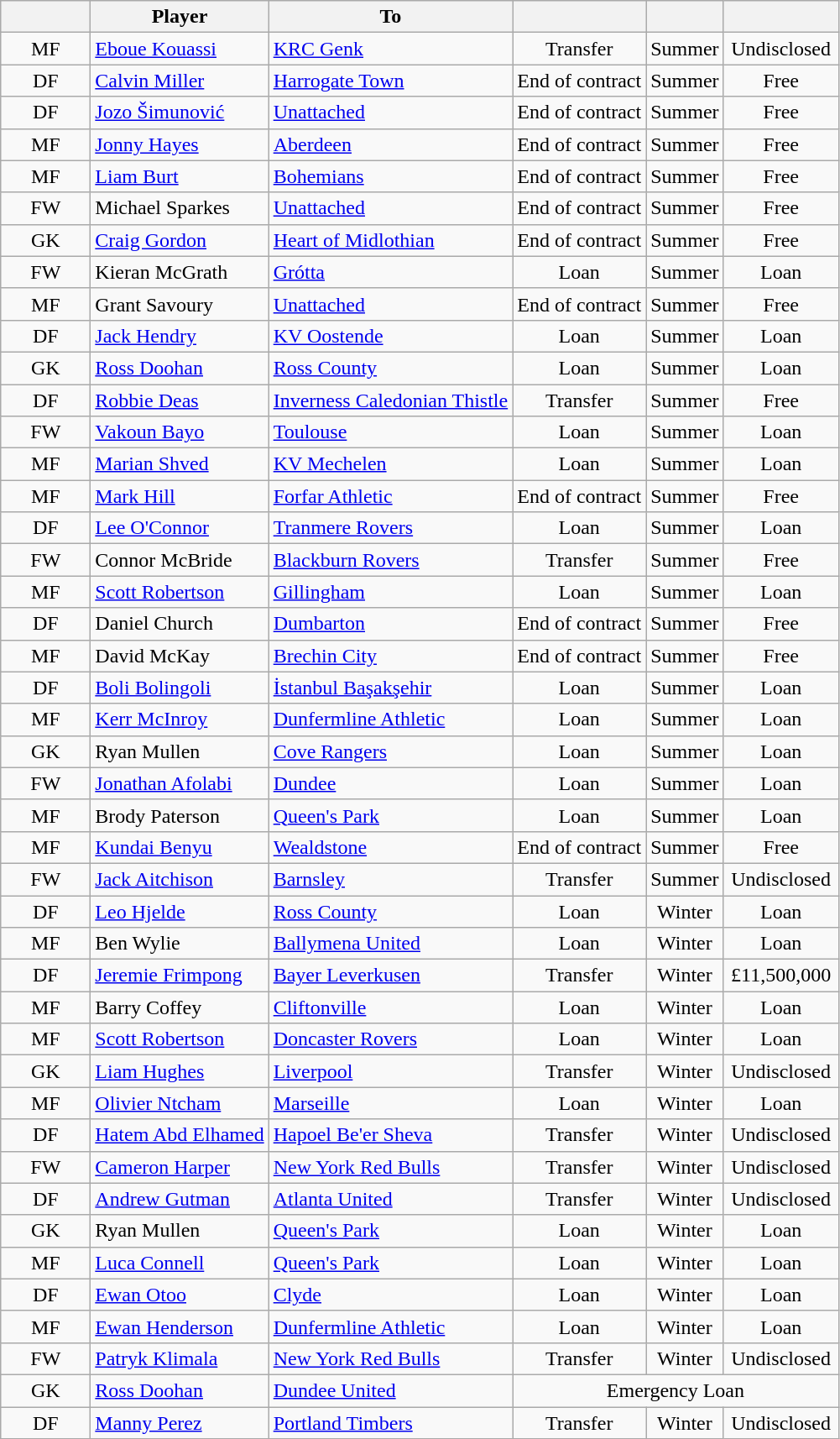<table class="wikitable sortable" style="text-align:center;">
<tr>
<th style="width:64px;"></th>
<th>Player</th>
<th>To</th>
<th></th>
<th></th>
<th style="width:84px;"></th>
</tr>
<tr>
<td>MF</td>
<td align="left"> <a href='#'>Eboue Kouassi</a></td>
<td style="text-align:left"> <a href='#'>KRC Genk</a></td>
<td>Transfer</td>
<td>Summer</td>
<td>Undisclosed</td>
</tr>
<tr>
<td>DF</td>
<td align="left"> <a href='#'>Calvin Miller</a></td>
<td style="text-align:left"> <a href='#'>Harrogate Town</a></td>
<td>End of contract</td>
<td>Summer</td>
<td>Free</td>
</tr>
<tr>
<td>DF</td>
<td align="left"> <a href='#'>Jozo Šimunović</a></td>
<td style="text-align:left"><a href='#'>Unattached</a></td>
<td>End of contract</td>
<td>Summer</td>
<td>Free</td>
</tr>
<tr>
<td>MF</td>
<td align="left"> <a href='#'>Jonny Hayes</a></td>
<td style="text-align:left"> <a href='#'>Aberdeen</a></td>
<td>End of contract</td>
<td>Summer</td>
<td>Free</td>
</tr>
<tr>
<td>MF</td>
<td align="left"> <a href='#'>Liam Burt</a></td>
<td style="text-align:left"> <a href='#'>Bohemians</a></td>
<td>End of contract</td>
<td>Summer</td>
<td>Free</td>
</tr>
<tr>
<td>FW</td>
<td align="left"> Michael Sparkes</td>
<td style="text-align:left"><a href='#'>Unattached</a></td>
<td>End of contract</td>
<td>Summer</td>
<td>Free</td>
</tr>
<tr>
<td>GK</td>
<td align="left"> <a href='#'>Craig Gordon</a></td>
<td style="text-align:left"> <a href='#'>Heart of Midlothian</a></td>
<td>End of contract</td>
<td>Summer</td>
<td>Free</td>
</tr>
<tr>
<td>FW</td>
<td align="left"> Kieran McGrath</td>
<td style="text-align:left"> <a href='#'>Grótta</a></td>
<td>Loan</td>
<td>Summer</td>
<td>Loan</td>
</tr>
<tr>
<td>MF</td>
<td align="left"> Grant Savoury</td>
<td style="text-align:left"><a href='#'>Unattached</a></td>
<td>End of contract</td>
<td>Summer</td>
<td>Free</td>
</tr>
<tr>
<td>DF</td>
<td align="left"> <a href='#'>Jack Hendry</a></td>
<td style="text-align:left"> <a href='#'>KV Oostende</a></td>
<td>Loan</td>
<td>Summer</td>
<td>Loan</td>
</tr>
<tr>
<td>GK</td>
<td align="left"> <a href='#'>Ross Doohan</a></td>
<td style="text-align:left"> <a href='#'>Ross County</a></td>
<td>Loan</td>
<td>Summer</td>
<td>Loan</td>
</tr>
<tr>
<td>DF</td>
<td align="left"> <a href='#'>Robbie Deas</a></td>
<td style="text-align:left"> <a href='#'>Inverness Caledonian Thistle</a></td>
<td>Transfer</td>
<td>Summer</td>
<td>Free</td>
</tr>
<tr>
<td>FW</td>
<td align="left"> <a href='#'>Vakoun Bayo</a></td>
<td style="text-align:left"> <a href='#'>Toulouse</a></td>
<td>Loan</td>
<td>Summer</td>
<td>Loan</td>
</tr>
<tr>
<td>MF</td>
<td align="left"> <a href='#'>Marian Shved</a></td>
<td style="text-align:left"> <a href='#'>KV Mechelen</a></td>
<td>Loan</td>
<td>Summer</td>
<td>Loan</td>
</tr>
<tr>
<td>MF</td>
<td align="left"> <a href='#'>Mark Hill</a></td>
<td style="text-align:left"> <a href='#'>Forfar Athletic</a></td>
<td>End of contract</td>
<td>Summer</td>
<td>Free</td>
</tr>
<tr>
<td>DF</td>
<td align="left"> <a href='#'>Lee O'Connor</a></td>
<td style="text-align:left"> <a href='#'>Tranmere Rovers</a></td>
<td>Loan</td>
<td>Summer</td>
<td>Loan</td>
</tr>
<tr>
<td>FW</td>
<td align="left"> Connor McBride</td>
<td style="text-align:left"> <a href='#'>Blackburn Rovers</a></td>
<td>Transfer</td>
<td>Summer</td>
<td>Free</td>
</tr>
<tr>
<td>MF</td>
<td align="left"> <a href='#'>Scott Robertson</a></td>
<td style="text-align:left"> <a href='#'>Gillingham</a></td>
<td>Loan</td>
<td>Summer</td>
<td>Loan</td>
</tr>
<tr>
<td>DF</td>
<td align="left"> Daniel Church</td>
<td style="text-align:left"> <a href='#'>Dumbarton</a></td>
<td>End of contract</td>
<td>Summer</td>
<td>Free</td>
</tr>
<tr>
<td>MF</td>
<td align="left"> David McKay</td>
<td style="text-align:left"> <a href='#'>Brechin City</a></td>
<td>End of contract</td>
<td>Summer</td>
<td>Free</td>
</tr>
<tr>
<td>DF</td>
<td align="left"> <a href='#'>Boli Bolingoli</a></td>
<td style="text-align:left"> <a href='#'>İstanbul Başakşehir</a></td>
<td>Loan</td>
<td>Summer</td>
<td>Loan</td>
</tr>
<tr>
<td>MF</td>
<td align="left"> <a href='#'>Kerr McInroy</a></td>
<td style="text-align:left"> <a href='#'>Dunfermline Athletic</a></td>
<td>Loan</td>
<td>Summer</td>
<td>Loan</td>
</tr>
<tr>
<td>GK</td>
<td align="left"> Ryan Mullen</td>
<td style="text-align:left"> <a href='#'>Cove Rangers</a></td>
<td>Loan</td>
<td>Summer</td>
<td>Loan</td>
</tr>
<tr>
<td>FW</td>
<td align="left"> <a href='#'>Jonathan Afolabi</a></td>
<td style="text-align:left"> <a href='#'>Dundee</a></td>
<td>Loan</td>
<td>Summer</td>
<td>Loan</td>
</tr>
<tr>
<td>MF</td>
<td align="left"> Brody Paterson</td>
<td style="text-align:left"> <a href='#'>Queen's Park</a></td>
<td>Loan</td>
<td>Summer</td>
<td>Loan</td>
</tr>
<tr>
<td>MF</td>
<td align="left"> <a href='#'>Kundai Benyu</a></td>
<td style="text-align:left"> <a href='#'>Wealdstone</a></td>
<td>End of contract</td>
<td>Summer</td>
<td>Free</td>
</tr>
<tr>
<td>FW</td>
<td align="left"> <a href='#'>Jack Aitchison</a></td>
<td style="text-align:left"> <a href='#'>Barnsley</a></td>
<td>Transfer</td>
<td>Summer</td>
<td>Undisclosed</td>
</tr>
<tr>
<td>DF</td>
<td align="left"> <a href='#'>Leo Hjelde</a></td>
<td style="text-align:left"> <a href='#'>Ross County</a></td>
<td>Loan</td>
<td>Winter</td>
<td>Loan</td>
</tr>
<tr>
<td>MF</td>
<td align="left"> Ben Wylie</td>
<td style="text-align:left"> <a href='#'>Ballymena United</a></td>
<td>Loan</td>
<td>Winter</td>
<td>Loan</td>
</tr>
<tr>
<td>DF</td>
<td align="left"> <a href='#'>Jeremie Frimpong</a></td>
<td style="text-align:left"> <a href='#'>Bayer Leverkusen</a></td>
<td>Transfer</td>
<td>Winter</td>
<td>£11,500,000</td>
</tr>
<tr>
<td>MF</td>
<td align="left"> Barry Coffey</td>
<td style="text-align:left"> <a href='#'>Cliftonville</a></td>
<td>Loan</td>
<td>Winter</td>
<td>Loan</td>
</tr>
<tr>
<td>MF</td>
<td align="left"> <a href='#'>Scott Robertson</a></td>
<td style="text-align:left"> <a href='#'>Doncaster Rovers</a></td>
<td>Loan</td>
<td>Winter</td>
<td>Loan</td>
</tr>
<tr>
<td>GK</td>
<td align="left"> <a href='#'>Liam Hughes</a></td>
<td style="text-align:left"> <a href='#'>Liverpool</a></td>
<td>Transfer</td>
<td>Winter</td>
<td>Undisclosed</td>
</tr>
<tr>
<td>MF</td>
<td align="left"> <a href='#'>Olivier Ntcham</a></td>
<td style="text-align:left"> <a href='#'>Marseille</a></td>
<td>Loan</td>
<td>Winter</td>
<td>Loan</td>
</tr>
<tr>
<td>DF</td>
<td align="left"> <a href='#'>Hatem Abd Elhamed</a></td>
<td style="text-align:left"> <a href='#'>Hapoel Be'er Sheva</a></td>
<td>Transfer</td>
<td>Winter</td>
<td>Undisclosed</td>
</tr>
<tr>
<td>FW</td>
<td align="left"> <a href='#'>Cameron Harper</a></td>
<td style="text-align:left"> <a href='#'>New York Red Bulls</a></td>
<td>Transfer</td>
<td>Winter</td>
<td>Undisclosed</td>
</tr>
<tr>
<td>DF</td>
<td align="left"> <a href='#'>Andrew Gutman</a></td>
<td style="text-align:left"> <a href='#'>Atlanta United</a></td>
<td>Transfer</td>
<td>Winter</td>
<td>Undisclosed</td>
</tr>
<tr>
<td>GK</td>
<td align="left"> Ryan Mullen</td>
<td style="text-align:left"> <a href='#'>Queen's Park</a></td>
<td>Loan</td>
<td>Winter</td>
<td>Loan</td>
</tr>
<tr>
<td>MF</td>
<td align="left"> <a href='#'>Luca Connell</a></td>
<td style="text-align:left"> <a href='#'>Queen's Park</a></td>
<td>Loan</td>
<td>Winter</td>
<td>Loan</td>
</tr>
<tr>
<td>DF</td>
<td align="left"> <a href='#'>Ewan Otoo</a></td>
<td style="text-align:left"> <a href='#'>Clyde</a></td>
<td>Loan</td>
<td>Winter</td>
<td>Loan</td>
</tr>
<tr>
<td>MF</td>
<td align="left"> <a href='#'>Ewan Henderson</a></td>
<td style="text-align:left"> <a href='#'>Dunfermline Athletic</a></td>
<td>Loan</td>
<td>Winter</td>
<td>Loan</td>
</tr>
<tr>
<td>FW</td>
<td align="left"> <a href='#'>Patryk Klimala</a></td>
<td style="text-align:left"> <a href='#'>New York Red Bulls</a></td>
<td>Transfer</td>
<td>Winter</td>
<td>Undisclosed</td>
</tr>
<tr>
<td>GK</td>
<td align="left"> <a href='#'>Ross Doohan</a></td>
<td style="text-align:left"> <a href='#'>Dundee United</a></td>
<td align=center colspan=4>Emergency Loan</td>
</tr>
<tr>
<td>DF</td>
<td align="left"> <a href='#'>Manny Perez</a></td>
<td style="text-align:left"> <a href='#'>Portland Timbers</a></td>
<td>Transfer</td>
<td>Winter</td>
<td>Undisclosed</td>
</tr>
</table>
